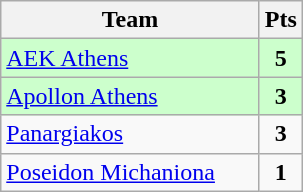<table class="wikitable" style="text-align: center;">
<tr>
<th width=165>Team</th>
<th width=20>Pts</th>
</tr>
<tr bgcolor="#ccffcc">
<td align=left><a href='#'>AEK Athens</a></td>
<td><strong>5</strong></td>
</tr>
<tr bgcolor="#ccffcc">
<td align=left><a href='#'>Apollon Athens</a></td>
<td><strong>3</strong></td>
</tr>
<tr>
<td align=left><a href='#'>Panargiakos</a></td>
<td><strong>3</strong></td>
</tr>
<tr>
<td align=left><a href='#'>Poseidon Michaniona</a></td>
<td><strong>1</strong></td>
</tr>
</table>
